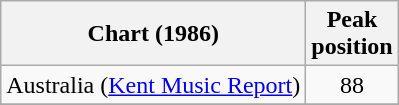<table class="wikitable sortable">
<tr>
<th scope="col">Chart (1986)</th>
<th scope="col">Peak<br>position</th>
</tr>
<tr>
<td>Australia (<a href='#'>Kent Music Report</a>)</td>
<td style="text-align:center;">88</td>
</tr>
<tr>
</tr>
<tr>
</tr>
</table>
